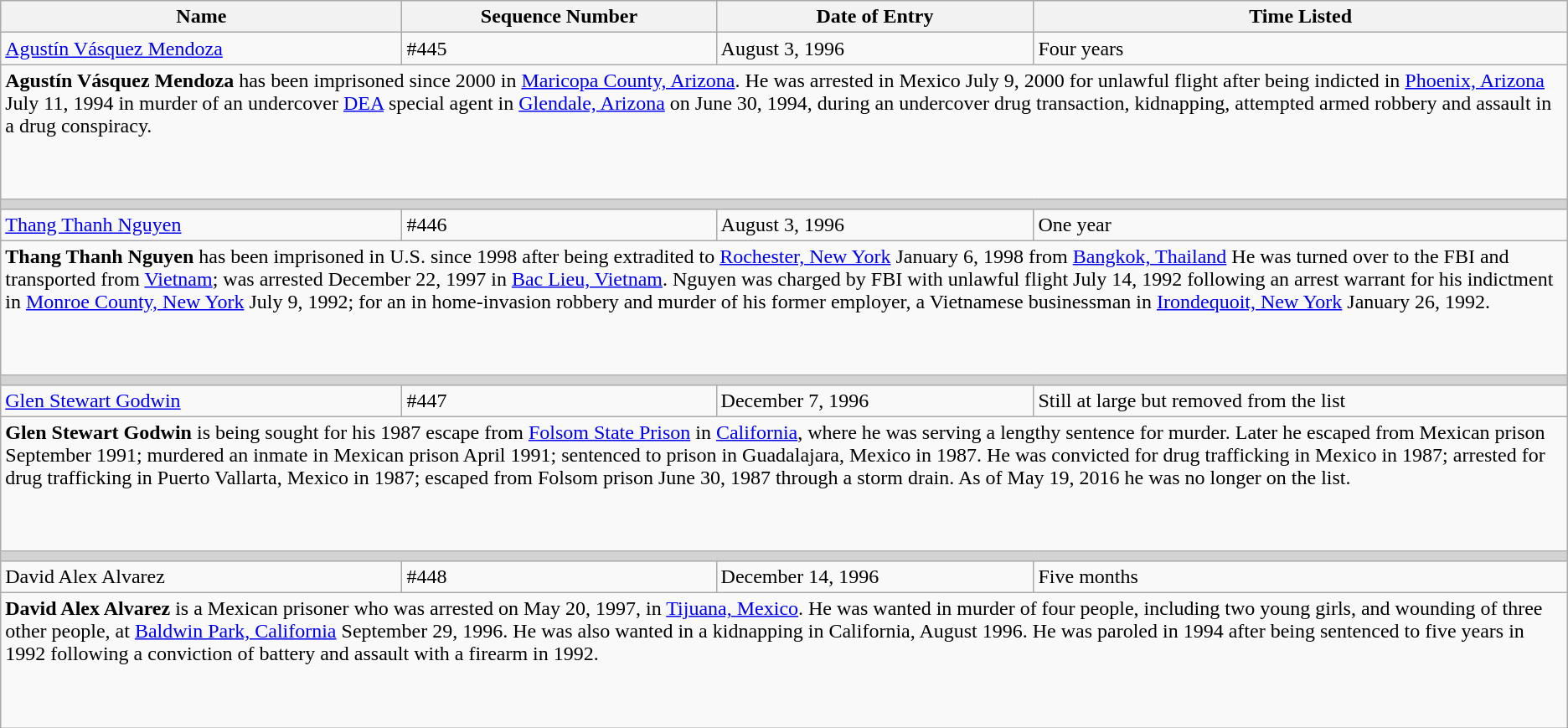<table class="wikitable">
<tr>
<th>Name</th>
<th>Sequence Number</th>
<th>Date of Entry</th>
<th>Time Listed</th>
</tr>
<tr>
<td height="10"><a href='#'>Agustín Vásquez Mendoza</a></td>
<td>#445</td>
<td>August 3, 1996</td>
<td>Four years</td>
</tr>
<tr>
<td colspan="4" valign="top" height="100"><strong>Agustín Vásquez Mendoza</strong> has been imprisoned since 2000 in <a href='#'>Maricopa County, Arizona</a>. He was arrested in Mexico July 9, 2000 for unlawful flight after being indicted in <a href='#'>Phoenix, Arizona</a> July 11, 1994 in murder of an undercover <a href='#'>DEA</a> special agent in <a href='#'>Glendale, Arizona</a> on June 30, 1994, during an undercover drug transaction, kidnapping, attempted armed robbery and assault in a drug conspiracy.</td>
</tr>
<tr>
<td colSpan="4" style="background-color:lightgrey;"></td>
</tr>
<tr>
<td height="10"><a href='#'>Thang Thanh Nguyen</a></td>
<td>#446</td>
<td>August 3, 1996</td>
<td>One year</td>
</tr>
<tr>
<td colspan="4" valign="top" height="100"><strong>Thang Thanh Nguyen</strong> has been imprisoned in U.S. since 1998 after being extradited to <a href='#'>Rochester, New York</a> January 6, 1998 from <a href='#'>Bangkok, Thailand</a> He was turned over to the FBI and transported from <a href='#'>Vietnam</a>;  was arrested December 22, 1997 in <a href='#'>Bac Lieu, Vietnam</a>. Nguyen was charged by FBI with unlawful flight July 14, 1992 following an arrest warrant for his indictment in <a href='#'>Monroe County, New York</a> July 9, 1992; for an in home-invasion robbery and murder of his former employer, a Vietnamese businessman in <a href='#'>Irondequoit, New York</a> January 26, 1992.</td>
</tr>
<tr>
<td colSpan="4" style="background-color:lightgrey;"></td>
</tr>
<tr>
<td height="10"><a href='#'>Glen Stewart Godwin</a></td>
<td>#447</td>
<td>December 7, 1996</td>
<td>Still at large but removed from the list</td>
</tr>
<tr>
<td colspan="4" valign="top" height="100"><strong>Glen Stewart Godwin</strong> is being sought for his 1987 escape from <a href='#'>Folsom State Prison</a> in <a href='#'>California</a>, where he was serving a lengthy sentence for murder. Later he escaped from Mexican prison September 1991; murdered an inmate in Mexican prison April 1991; sentenced to prison in Guadalajara, Mexico in 1987. He was convicted for drug trafficking in Mexico in 1987; arrested for drug trafficking in Puerto Vallarta, Mexico in 1987; escaped from Folsom prison June 30, 1987 through a storm drain. As of May 19, 2016 he was no longer on the list.</td>
</tr>
<tr>
<td colSpan="4" style="background-color:lightgrey;"></td>
</tr>
<tr>
<td height="10">David Alex Alvarez</td>
<td>#448</td>
<td>December 14, 1996</td>
<td>Five months</td>
</tr>
<tr>
<td colspan="4" valign="top" height="100"><strong>David Alex Alvarez</strong> is a Mexican prisoner who was arrested on May 20, 1997, in <a href='#'>Tijuana, Mexico</a>. He was wanted in murder of four people, including two young girls, and wounding of three other people, at <a href='#'>Baldwin Park, California</a> September 29, 1996. He was also wanted in a kidnapping in California, August 1996. He was paroled in 1994 after being sentenced to five years in 1992 following a conviction of battery and assault with a firearm in 1992.</td>
</tr>
</table>
